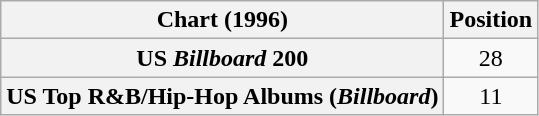<table class="wikitable sortable plainrowheaders" style="text-align:center">
<tr>
<th scope="col">Chart (1996)</th>
<th scope="col">Position</th>
</tr>
<tr>
<th scope="row">US <em>Billboard</em> 200</th>
<td>28</td>
</tr>
<tr>
<th scope="row">US Top R&B/Hip-Hop Albums (<em>Billboard</em>)</th>
<td>11</td>
</tr>
</table>
